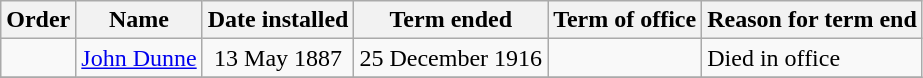<table class="wikitable">
<tr>
<th>Order</th>
<th>Name</th>
<th>Date installed</th>
<th>Term ended</th>
<th>Term of office</th>
<th>Reason for term end</th>
</tr>
<tr>
<td align="center"></td>
<td><a href='#'>John Dunne</a></td>
<td align="center">13 May 1887</td>
<td align="center">25 December 1916</td>
<td align="right"></td>
<td>Died in office</td>
</tr>
<tr>
</tr>
</table>
